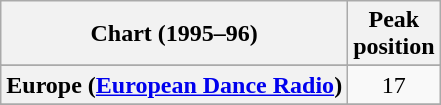<table class="wikitable sortable plainrowheaders" style="text-align:center;">
<tr>
<th scope="col">Chart (1995–96)</th>
<th scope="col">Peak<br>position</th>
</tr>
<tr>
</tr>
<tr>
<th scope="row">Europe (<a href='#'>European Dance Radio</a>)</th>
<td>17</td>
</tr>
<tr>
</tr>
</table>
